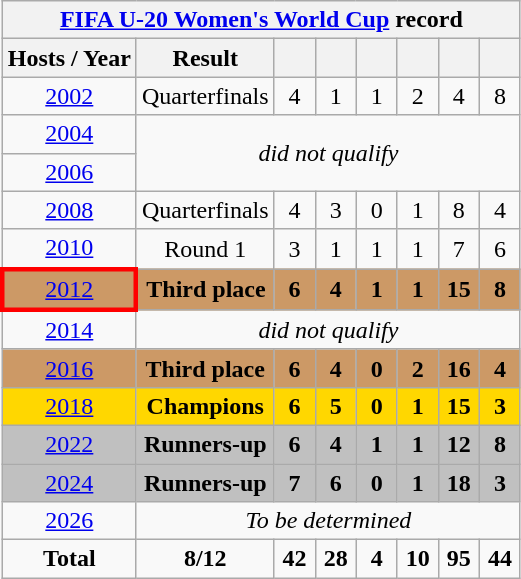<table class="wikitable" style="text-align: center;">
<tr>
<th colspan=9><a href='#'>FIFA U-20 Women's World Cup</a> record</th>
</tr>
<tr>
<th>Hosts / Year</th>
<th>Result</th>
<th width=20></th>
<th width=20></th>
<th width=20></th>
<th width=20></th>
<th width=20></th>
<th width=20></th>
</tr>
<tr>
<td> <a href='#'>2002</a></td>
<td>Quarterfinals</td>
<td>4</td>
<td>1</td>
<td>1</td>
<td>2</td>
<td>4</td>
<td>8</td>
</tr>
<tr>
<td> <a href='#'>2004</a></td>
<td colspan=7 rowspan=2><em>did not qualify</em></td>
</tr>
<tr>
<td> <a href='#'>2006</a></td>
</tr>
<tr>
<td> <a href='#'>2008</a></td>
<td>Quarterfinals</td>
<td>4</td>
<td>3</td>
<td>0</td>
<td>1</td>
<td>8</td>
<td>4</td>
</tr>
<tr>
<td> <a href='#'>2010</a></td>
<td>Round 1</td>
<td>3</td>
<td>1</td>
<td>1</td>
<td>1</td>
<td>7</td>
<td>6</td>
</tr>
<tr bgcolor=cc9966>
<td style="border: 3px solid red"> <a href='#'>2012</a></td>
<td><strong>Third place</strong></td>
<td><strong>6</strong></td>
<td><strong>4</strong></td>
<td><strong>1</strong></td>
<td><strong>1</strong></td>
<td><strong>15</strong></td>
<td><strong>8</strong></td>
</tr>
<tr>
<td> <a href='#'>2014</a></td>
<td colspan=7><em>did not qualify</em></td>
</tr>
<tr bgcolor=cc9966>
<td> <a href='#'>2016</a></td>
<td><strong>Third place</strong></td>
<td><strong>6</strong></td>
<td><strong>4</strong></td>
<td><strong>0</strong></td>
<td><strong>2</strong></td>
<td><strong>16</strong></td>
<td><strong>4</strong></td>
</tr>
<tr bgcolor=gold>
<td> <a href='#'>2018</a></td>
<td><strong>Champions</strong></td>
<td><strong>6</strong></td>
<td><strong>5</strong></td>
<td><strong>0</strong></td>
<td><strong>1</strong></td>
<td><strong>15</strong></td>
<td><strong>3</strong></td>
</tr>
<tr bgcolor=silver>
<td> <a href='#'>2022</a></td>
<td><strong>Runners-up</strong></td>
<td><strong>6</strong></td>
<td><strong>4</strong></td>
<td><strong>1</strong></td>
<td><strong>1</strong></td>
<td><strong>12</strong></td>
<td><strong>8</strong></td>
</tr>
<tr bgcolor=silver>
<td> <a href='#'>2024</a></td>
<td><strong>Runners-up</strong></td>
<td><strong>7</strong></td>
<td><strong>6</strong></td>
<td><strong>0</strong></td>
<td><strong>1</strong></td>
<td><strong>18</strong></td>
<td><strong>3</strong></td>
</tr>
<tr>
<td> <a href='#'>2026</a></td>
<td colspan=7><em>To be determined</em></td>
</tr>
<tr>
<td><strong>Total</strong></td>
<td><strong>8/12</strong></td>
<td><strong>42</strong></td>
<td><strong>28</strong></td>
<td><strong>4</strong></td>
<td><strong>10</strong></td>
<td><strong>95</strong></td>
<td><strong>44</strong></td>
</tr>
</table>
